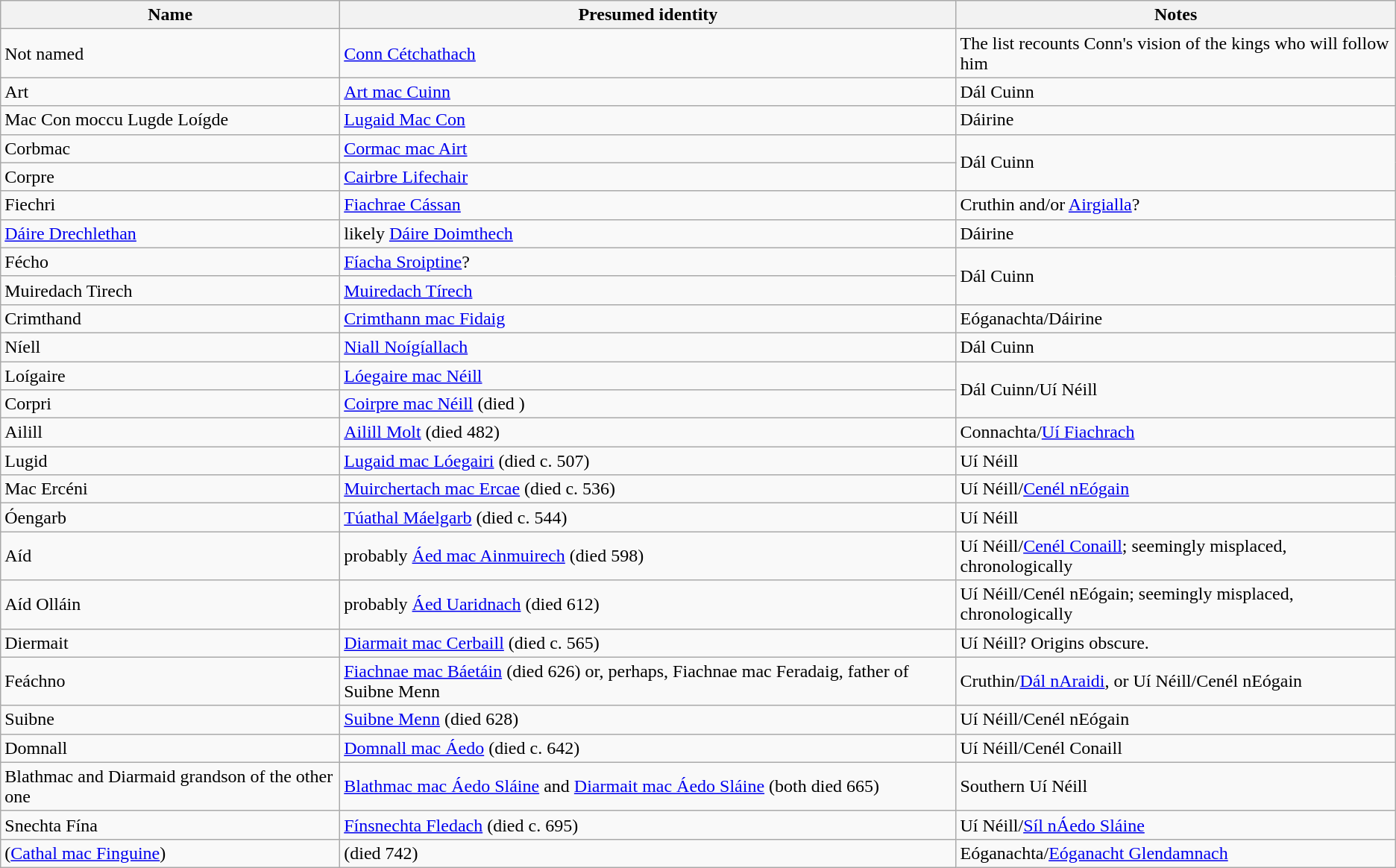<table class="wikitable">
<tr>
<th>Name</th>
<th>Presumed identity</th>
<th>Notes</th>
</tr>
<tr>
<td>Not named</td>
<td><a href='#'>Conn Cétchathach</a></td>
<td>The list recounts Conn's vision of the kings who will follow him</td>
</tr>
<tr>
<td>Art</td>
<td><a href='#'>Art mac Cuinn</a></td>
<td>Dál Cuinn</td>
</tr>
<tr>
<td>Mac Con moccu Lugde Loígde</td>
<td><a href='#'>Lugaid Mac Con</a></td>
<td>Dáirine</td>
</tr>
<tr>
<td>Corbmac</td>
<td><a href='#'>Cormac mac Airt</a></td>
<td rowspan="2">Dál Cuinn</td>
</tr>
<tr>
<td>Corpre</td>
<td><a href='#'>Cairbre Lifechair</a></td>
</tr>
<tr>
<td>Fiechri</td>
<td><a href='#'>Fiachrae Cássan</a></td>
<td>Cruthin and/or <a href='#'>Airgialla</a>?</td>
</tr>
<tr>
<td><a href='#'>Dáire Drechlethan</a></td>
<td>likely <a href='#'>Dáire Doimthech</a></td>
<td>Dáirine</td>
</tr>
<tr>
<td>Fécho</td>
<td><a href='#'>Fíacha Sroiptine</a>?</td>
<td rowspan="2">Dál Cuinn</td>
</tr>
<tr>
<td>Muiredach Tirech</td>
<td><a href='#'>Muiredach Tírech</a></td>
</tr>
<tr>
<td>Crimthand</td>
<td><a href='#'>Crimthann mac Fidaig</a></td>
<td>Eóganachta/Dáirine</td>
</tr>
<tr>
<td>Níell</td>
<td><a href='#'>Niall Noígíallach</a></td>
<td>Dál Cuinn</td>
</tr>
<tr>
<td>Loígaire</td>
<td><a href='#'>Lóegaire mac Néill</a></td>
<td rowspan="2">Dál Cuinn/Uí Néill</td>
</tr>
<tr>
<td>Corpri</td>
<td><a href='#'>Coirpre mac Néill</a> (died )</td>
</tr>
<tr>
<td>Ailill</td>
<td><a href='#'>Ailill Molt</a> (died 482)</td>
<td>Connachta/<a href='#'>Uí Fiachrach</a></td>
</tr>
<tr>
<td>Lugid</td>
<td><a href='#'>Lugaid mac Lóegairi</a> (died c. 507)</td>
<td>Uí Néill</td>
</tr>
<tr>
<td>Mac Ercéni</td>
<td><a href='#'>Muirchertach mac Ercae</a> (died c. 536)</td>
<td>Uí Néill/<a href='#'>Cenél nEógain</a></td>
</tr>
<tr>
<td>Óengarb</td>
<td><a href='#'>Túathal Máelgarb</a> (died c. 544)</td>
<td>Uí Néill</td>
</tr>
<tr>
<td>Aíd</td>
<td>probably <a href='#'>Áed mac Ainmuirech</a> (died 598)</td>
<td>Uí Néill/<a href='#'>Cenél Conaill</a>; seemingly misplaced, chronologically</td>
</tr>
<tr>
<td>Aíd Olláin</td>
<td>probably <a href='#'>Áed Uaridnach</a> (died 612)</td>
<td>Uí Néill/Cenél nEógain; seemingly misplaced, chronologically</td>
</tr>
<tr>
<td>Diermait</td>
<td><a href='#'>Diarmait mac Cerbaill</a> (died c. 565)</td>
<td>Uí Néill? Origins obscure.</td>
</tr>
<tr>
<td>Feáchno</td>
<td><a href='#'>Fiachnae mac Báetáin</a> (died 626) or, perhaps, Fiachnae mac Feradaig, father of Suibne Menn</td>
<td>Cruthin/<a href='#'>Dál nAraidi</a>, or Uí Néill/Cenél nEógain</td>
</tr>
<tr>
<td>Suibne</td>
<td><a href='#'>Suibne Menn</a> (died 628)</td>
<td>Uí Néill/Cenél nEógain</td>
</tr>
<tr>
<td>Domnall</td>
<td><a href='#'>Domnall mac Áedo</a> (died c. 642)</td>
<td>Uí Néill/Cenél Conaill</td>
</tr>
<tr>
<td>Blathmac and Diarmaid grandson of the other one</td>
<td><a href='#'>Blathmac mac Áedo Sláine</a> and <a href='#'>Diarmait mac Áedo Sláine</a> (both died 665)</td>
<td>Southern Uí Néill</td>
</tr>
<tr>
<td>Snechta Fína</td>
<td><a href='#'>Fínsnechta Fledach</a> (died c. 695)</td>
<td>Uí Néill/<a href='#'>Síl nÁedo Sláine</a></td>
</tr>
<tr>
<td>(<a href='#'>Cathal mac Finguine</a>)</td>
<td>(died 742)</td>
<td>Eóganachta/<a href='#'>Eóganacht Glendamnach</a></td>
</tr>
</table>
